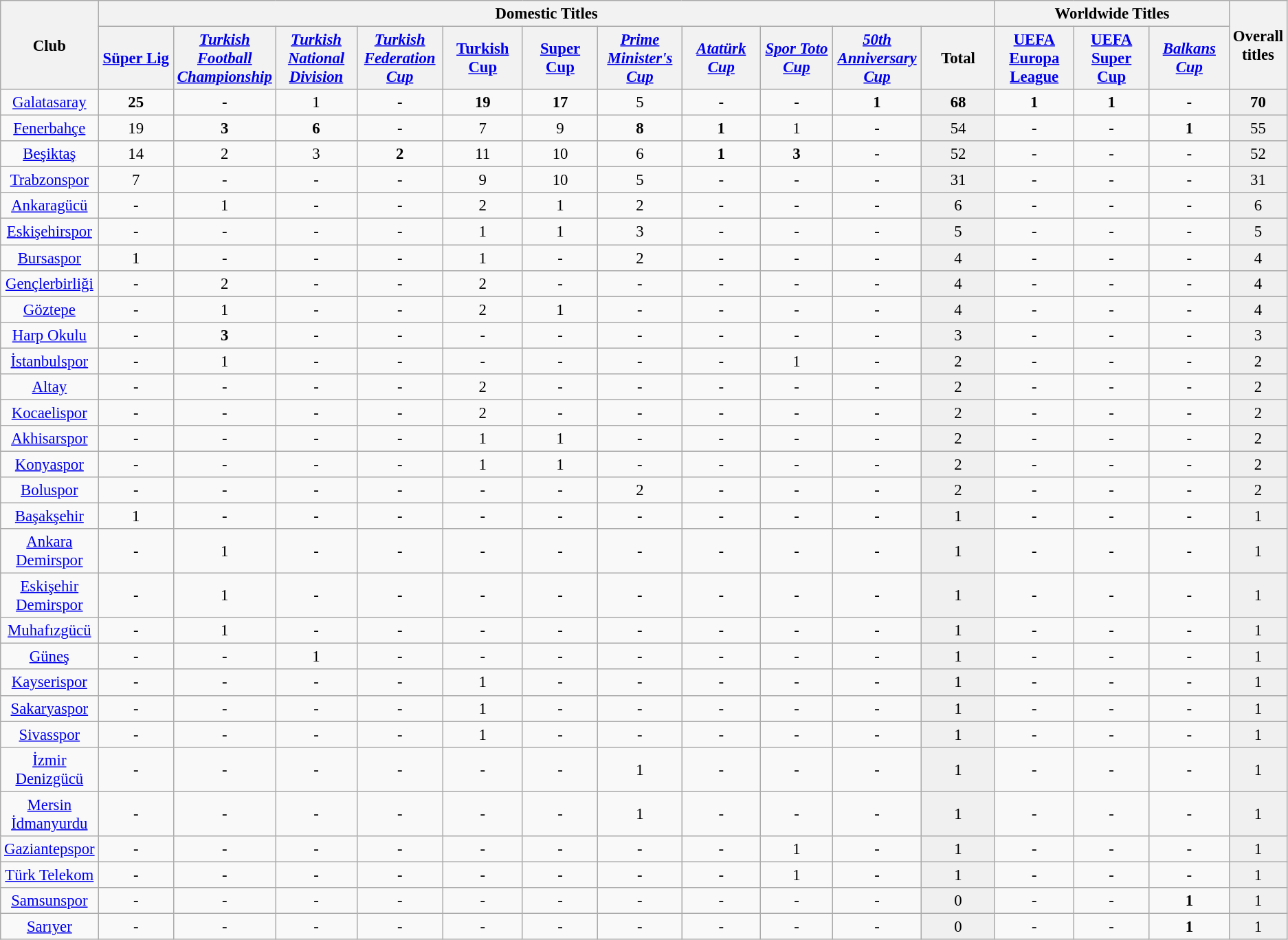<table class="wikitable" style="text-align: center; font-size:95%">
<tr>
<th rowspan="2">Club</th>
<th colspan="11">Domestic Titles</th>
<th colspan="3">Worldwide Titles</th>
<th rowspan="2">Overall titles</th>
</tr>
<tr>
<th style="width:7%;" class="sortable"><a href='#'>Süper Lig</a></th>
<th style="width:7%;" class="sortable"><em><a href='#'>Turkish Football Championship</a></em></th>
<th style="width:7%;" class="sortable"><em><a href='#'>Turkish National Division</a></em></th>
<th style="width:7%;" class="sortable"><em><a href='#'>Turkish Federation Cup</a></em></th>
<th style="width:7%;" class="sortable"><a href='#'>Turkish Cup</a></th>
<th style="width:7%;" class="sortable"><a href='#'>Super Cup</a></th>
<th style="width:7%;" class="sortable"><em><a href='#'>Prime Minister's Cup</a></em></th>
<th style="width:7%;" class="sortable"><em><a href='#'>Atatürk Cup</a></em></th>
<th style="width:7%;" class="sortable"><em><a href='#'>Spor Toto Cup</a></em></th>
<th style="width:7%;" class="sortable"><em><a href='#'>50th Anniversary Cup</a></em></th>
<th style="width:7%;" class="sortable">Total</th>
<th style="width:7%;" class="sortable"><a href='#'>UEFA Europa League</a></th>
<th style="width:7%;" class="sortable"><a href='#'>UEFA Super Cup</a></th>
<th style="width:7%;" class="sortable"><em><a href='#'>Balkans Cup</a></em></th>
</tr>
<tr>
<td><a href='#'>Galatasaray</a></td>
<td><strong>25</strong></td>
<td>-</td>
<td>1</td>
<td>-</td>
<td><strong>19</strong></td>
<td><strong>17</strong></td>
<td>5</td>
<td>-</td>
<td>-</td>
<td><strong>1</strong></td>
<td style="background:#f0f0f0;"><strong>68</strong></td>
<td><strong>1</strong></td>
<td><strong>1</strong></td>
<td>-</td>
<td style="background:#f0f0f0;"><strong>70</strong></td>
</tr>
<tr>
<td><a href='#'>Fenerbahçe</a></td>
<td>19</td>
<td><strong>3</strong></td>
<td><strong>6</strong></td>
<td>-</td>
<td>7</td>
<td>9</td>
<td><strong>8</strong></td>
<td><strong>1</strong></td>
<td>1</td>
<td>-</td>
<td style="background:#f0f0f0;">54</td>
<td>-</td>
<td>-</td>
<td><strong>1</strong></td>
<td style="background:#f0f0f0;">55</td>
</tr>
<tr>
<td><a href='#'>Beşiktaş</a></td>
<td>14</td>
<td>2</td>
<td>3</td>
<td><strong>2</strong></td>
<td>11</td>
<td>10</td>
<td>6</td>
<td><strong>1</strong></td>
<td><strong>3</strong></td>
<td>-</td>
<td style="background:#f0f0f0;">52</td>
<td>-</td>
<td>-</td>
<td>-</td>
<td style="background:#f0f0f0;">52</td>
</tr>
<tr>
<td><a href='#'>Trabzonspor</a></td>
<td>7</td>
<td>-</td>
<td>-</td>
<td>-</td>
<td>9</td>
<td>10</td>
<td>5</td>
<td>-</td>
<td>-</td>
<td>-</td>
<td style="background:#f0f0f0;">31</td>
<td>-</td>
<td>-</td>
<td>-</td>
<td style="background:#f0f0f0;">31</td>
</tr>
<tr>
<td><a href='#'>Ankaragücü</a></td>
<td>-</td>
<td>1</td>
<td>-</td>
<td>-</td>
<td>2</td>
<td>1</td>
<td>2</td>
<td>-</td>
<td>-</td>
<td>-</td>
<td style="background:#f0f0f0;">6</td>
<td>-</td>
<td>-</td>
<td>-</td>
<td style="background:#f0f0f0;">6</td>
</tr>
<tr>
<td><a href='#'>Eskişehirspor</a></td>
<td>-</td>
<td>-</td>
<td>-</td>
<td>-</td>
<td>1</td>
<td>1</td>
<td>3</td>
<td>-</td>
<td>-</td>
<td>-</td>
<td style="background:#f0f0f0;">5</td>
<td>-</td>
<td>-</td>
<td>-</td>
<td style="background:#f0f0f0;">5</td>
</tr>
<tr>
<td><a href='#'>Bursaspor</a></td>
<td>1</td>
<td>-</td>
<td>-</td>
<td>-</td>
<td>1</td>
<td>-</td>
<td>2</td>
<td>-</td>
<td>-</td>
<td>-</td>
<td style="background:#f0f0f0;">4</td>
<td>-</td>
<td>-</td>
<td>-</td>
<td style="background:#f0f0f0;">4</td>
</tr>
<tr>
<td><a href='#'>Gençlerbirliği</a></td>
<td>-</td>
<td>2</td>
<td>-</td>
<td>-</td>
<td>2</td>
<td>-</td>
<td>-</td>
<td>-</td>
<td>-</td>
<td>-</td>
<td style="background:#f0f0f0;">4</td>
<td>-</td>
<td>-</td>
<td>-</td>
<td style="background:#f0f0f0;">4</td>
</tr>
<tr>
<td><a href='#'>Göztepe</a></td>
<td>-</td>
<td>1</td>
<td>-</td>
<td>-</td>
<td>2</td>
<td>1</td>
<td>-</td>
<td>-</td>
<td>-</td>
<td>-</td>
<td style="background:#f0f0f0;">4</td>
<td>-</td>
<td>-</td>
<td>-</td>
<td style="background:#f0f0f0;">4</td>
</tr>
<tr>
<td><a href='#'>Harp Okulu</a></td>
<td>-</td>
<td><strong>3</strong></td>
<td>-</td>
<td>-</td>
<td>-</td>
<td>-</td>
<td>-</td>
<td>-</td>
<td>-</td>
<td>-</td>
<td style="background:#f0f0f0;">3</td>
<td>-</td>
<td>-</td>
<td>-</td>
<td style="background:#f0f0f0;">3</td>
</tr>
<tr>
<td><a href='#'>İstanbulspor</a></td>
<td>-</td>
<td>1</td>
<td>-</td>
<td>-</td>
<td>-</td>
<td>-</td>
<td>-</td>
<td>-</td>
<td>1</td>
<td>-</td>
<td style="background:#f0f0f0;">2</td>
<td>-</td>
<td>-</td>
<td>-</td>
<td style="background:#f0f0f0;">2</td>
</tr>
<tr>
<td><a href='#'>Altay</a></td>
<td>-</td>
<td>-</td>
<td>-</td>
<td>-</td>
<td>2</td>
<td>-</td>
<td>-</td>
<td>-</td>
<td>-</td>
<td>-</td>
<td style="background:#f0f0f0;">2</td>
<td>-</td>
<td>-</td>
<td>-</td>
<td style="background:#f0f0f0;">2</td>
</tr>
<tr>
<td><a href='#'>Kocaelispor</a></td>
<td>-</td>
<td>-</td>
<td>-</td>
<td>-</td>
<td>2</td>
<td>-</td>
<td>-</td>
<td>-</td>
<td>-</td>
<td>-</td>
<td style="background:#f0f0f0;">2</td>
<td>-</td>
<td>-</td>
<td>-</td>
<td style="background:#f0f0f0;">2</td>
</tr>
<tr>
<td><a href='#'>Akhisarspor</a></td>
<td>-</td>
<td>-</td>
<td>-</td>
<td>-</td>
<td>1</td>
<td>1</td>
<td>-</td>
<td>-</td>
<td>-</td>
<td>-</td>
<td style="background:#f0f0f0;">2</td>
<td>-</td>
<td>-</td>
<td>-</td>
<td style="background:#f0f0f0;">2</td>
</tr>
<tr>
<td><a href='#'>Konyaspor</a></td>
<td>-</td>
<td>-</td>
<td>-</td>
<td>-</td>
<td>1</td>
<td>1</td>
<td>-</td>
<td>-</td>
<td>-</td>
<td>-</td>
<td style="background:#f0f0f0;">2</td>
<td>-</td>
<td>-</td>
<td>-</td>
<td style="background:#f0f0f0;">2</td>
</tr>
<tr>
<td><a href='#'>Boluspor</a></td>
<td>-</td>
<td>-</td>
<td>-</td>
<td>-</td>
<td>-</td>
<td>-</td>
<td>2</td>
<td>-</td>
<td>-</td>
<td>-</td>
<td style="background:#f0f0f0;">2</td>
<td>-</td>
<td>-</td>
<td>-</td>
<td style="background:#f0f0f0;">2</td>
</tr>
<tr>
<td><a href='#'>Başakşehir</a></td>
<td>1</td>
<td>-</td>
<td>-</td>
<td>-</td>
<td>-</td>
<td>-</td>
<td>-</td>
<td>-</td>
<td>-</td>
<td>-</td>
<td style="background:#f0f0f0;">1</td>
<td>-</td>
<td>-</td>
<td>-</td>
<td style="background:#f0f0f0;">1</td>
</tr>
<tr>
<td><a href='#'>Ankara Demirspor</a></td>
<td>-</td>
<td>1</td>
<td>-</td>
<td>-</td>
<td>-</td>
<td>-</td>
<td>-</td>
<td>-</td>
<td>-</td>
<td>-</td>
<td style="background:#f0f0f0;">1</td>
<td>-</td>
<td>-</td>
<td>-</td>
<td style="background:#f0f0f0;">1</td>
</tr>
<tr>
<td><a href='#'>Eskişehir Demirspor</a></td>
<td>-</td>
<td>1</td>
<td>-</td>
<td>-</td>
<td>-</td>
<td>-</td>
<td>-</td>
<td>-</td>
<td>-</td>
<td>-</td>
<td style="background:#f0f0f0;">1</td>
<td>-</td>
<td>-</td>
<td>-</td>
<td style="background:#f0f0f0;">1</td>
</tr>
<tr>
<td><a href='#'>Muhafızgücü</a></td>
<td>-</td>
<td>1</td>
<td>-</td>
<td>-</td>
<td>-</td>
<td>-</td>
<td>-</td>
<td>-</td>
<td>-</td>
<td>-</td>
<td style="background:#f0f0f0;">1</td>
<td>-</td>
<td>-</td>
<td>-</td>
<td style="background:#f0f0f0;">1</td>
</tr>
<tr>
<td><a href='#'>Güneş</a></td>
<td>-</td>
<td>-</td>
<td>1</td>
<td>-</td>
<td>-</td>
<td>-</td>
<td>-</td>
<td>-</td>
<td>-</td>
<td>-</td>
<td style="background:#f0f0f0;">1</td>
<td>-</td>
<td>-</td>
<td>-</td>
<td style="background:#f0f0f0;">1</td>
</tr>
<tr>
<td><a href='#'>Kayserispor</a></td>
<td>-</td>
<td>-</td>
<td>-</td>
<td>-</td>
<td>1</td>
<td>-</td>
<td>-</td>
<td>-</td>
<td>-</td>
<td>-</td>
<td style="background:#f0f0f0;">1</td>
<td>-</td>
<td>-</td>
<td>-</td>
<td style="background:#f0f0f0;">1</td>
</tr>
<tr>
<td><a href='#'>Sakaryaspor</a></td>
<td>-</td>
<td>-</td>
<td>-</td>
<td>-</td>
<td>1</td>
<td>-</td>
<td>-</td>
<td>-</td>
<td>-</td>
<td>-</td>
<td style="background:#f0f0f0;">1</td>
<td>-</td>
<td>-</td>
<td>-</td>
<td style="background:#f0f0f0;">1</td>
</tr>
<tr>
<td><a href='#'>Sivasspor</a></td>
<td>-</td>
<td>-</td>
<td>-</td>
<td>-</td>
<td>1</td>
<td>-</td>
<td>-</td>
<td>-</td>
<td>-</td>
<td>-</td>
<td style="background:#f0f0f0;">1</td>
<td>-</td>
<td>-</td>
<td>-</td>
<td style="background:#f0f0f0;">1</td>
</tr>
<tr>
<td><a href='#'>İzmir Denizgücü</a></td>
<td>-</td>
<td>-</td>
<td>-</td>
<td>-</td>
<td>-</td>
<td>-</td>
<td>1</td>
<td>-</td>
<td>-</td>
<td>-</td>
<td style="background:#f0f0f0;">1</td>
<td>-</td>
<td>-</td>
<td>-</td>
<td style="background:#f0f0f0;">1</td>
</tr>
<tr>
<td><a href='#'>Mersin İdmanyurdu</a></td>
<td>-</td>
<td>-</td>
<td>-</td>
<td>-</td>
<td>-</td>
<td>-</td>
<td>1</td>
<td>-</td>
<td>-</td>
<td>-</td>
<td style="background:#f0f0f0;">1</td>
<td>-</td>
<td>-</td>
<td>-</td>
<td style="background:#f0f0f0;">1</td>
</tr>
<tr>
<td><a href='#'>Gaziantepspor</a></td>
<td>-</td>
<td>-</td>
<td>-</td>
<td>-</td>
<td>-</td>
<td>-</td>
<td>-</td>
<td>-</td>
<td>1</td>
<td>-</td>
<td style="background:#f0f0f0;">1</td>
<td>-</td>
<td>-</td>
<td>-</td>
<td style="background:#f0f0f0;">1</td>
</tr>
<tr>
<td><a href='#'>Türk Telekom</a></td>
<td>-</td>
<td>-</td>
<td>-</td>
<td>-</td>
<td>-</td>
<td>-</td>
<td>-</td>
<td>-</td>
<td>1</td>
<td>-</td>
<td style="background:#f0f0f0;">1</td>
<td>-</td>
<td>-</td>
<td>-</td>
<td style="background:#f0f0f0;">1</td>
</tr>
<tr>
<td><a href='#'>Samsunspor</a></td>
<td>-</td>
<td>-</td>
<td>-</td>
<td>-</td>
<td>-</td>
<td>-</td>
<td>-</td>
<td>-</td>
<td>-</td>
<td>-</td>
<td style="background:#f0f0f0;">0</td>
<td>-</td>
<td>-</td>
<td><strong>1</strong></td>
<td style="background:#f0f0f0;">1</td>
</tr>
<tr>
<td><a href='#'>Sarıyer</a></td>
<td>-</td>
<td>-</td>
<td>-</td>
<td>-</td>
<td>-</td>
<td>-</td>
<td>-</td>
<td>-</td>
<td>-</td>
<td>-</td>
<td style="background:#f0f0f0;">0</td>
<td>-</td>
<td>-</td>
<td><strong>1</strong></td>
<td style="background:#f0f0f0;">1</td>
</tr>
</table>
